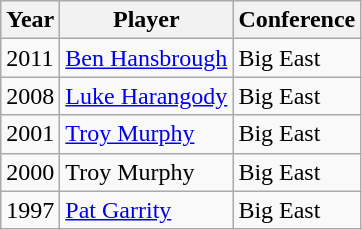<table class="wikitable outercollapse">
<tr>
<th>Year</th>
<th>Player</th>
<th>Conference</th>
</tr>
<tr>
<td>2011</td>
<td><a href='#'>Ben Hansbrough</a></td>
<td>Big East</td>
</tr>
<tr>
<td>2008</td>
<td><a href='#'>Luke Harangody</a></td>
<td>Big East</td>
</tr>
<tr>
<td>2001</td>
<td><a href='#'>Troy Murphy</a></td>
<td>Big East</td>
</tr>
<tr>
<td>2000</td>
<td>Troy Murphy</td>
<td>Big East</td>
</tr>
<tr>
<td>1997</td>
<td><a href='#'>Pat Garrity</a></td>
<td>Big East</td>
</tr>
</table>
